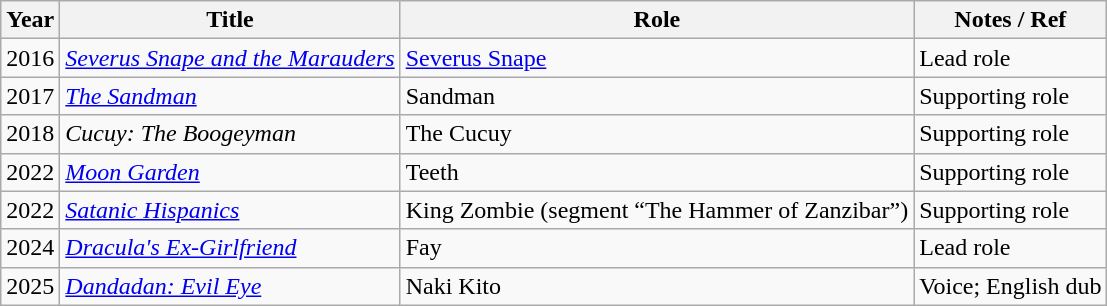<table class="wikitable sortable">
<tr>
<th>Year</th>
<th>Title</th>
<th>Role</th>
<th>Notes / Ref</th>
</tr>
<tr>
<td>2016</td>
<td><em><a href='#'>Severus Snape and the Marauders</a></em></td>
<td><a href='#'>Severus Snape</a></td>
<td>Lead role</td>
</tr>
<tr>
<td>2017</td>
<td><a href='#'><em>The Sandman</em></a></td>
<td>Sandman</td>
<td>Supporting role</td>
</tr>
<tr>
<td>2018</td>
<td><em>Cucuy: The Boogeyman</em></td>
<td>The Cucuy</td>
<td>Supporting role</td>
</tr>
<tr>
<td>2022</td>
<td><em><a href='#'>Moon Garden</a></em></td>
<td>Teeth</td>
<td>Supporting role</td>
</tr>
<tr>
<td>2022</td>
<td><em><a href='#'>Satanic Hispanics</a></em></td>
<td>King Zombie (segment “The Hammer of Zanzibar”)</td>
<td>Supporting role </td>
</tr>
<tr>
<td>2024</td>
<td><em><a href='#'>Dracula's Ex-Girlfriend</a></em></td>
<td>Fay</td>
<td>Lead role</td>
</tr>
<tr>
<td>2025</td>
<td><em><a href='#'>Dandadan: Evil Eye</a></em></td>
<td>Naki Kito</td>
<td>Voice; English dub </td>
</tr>
</table>
